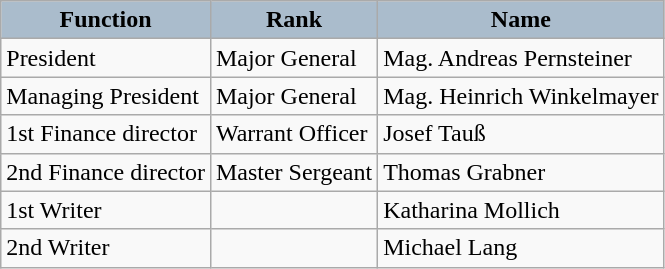<table class="wikitable">
<tr>
<th style="background: #aabccc">Function</th>
<th style="background: #aabccc">Rank</th>
<th style="background: #aabccc">Name</th>
</tr>
<tr>
<td>President</td>
<td>Major General</td>
<td>Mag. Andreas Pernsteiner</td>
</tr>
<tr>
<td>Managing President</td>
<td>Major General</td>
<td>Mag. Heinrich Winkelmayer</td>
</tr>
<tr>
<td>1st Finance director</td>
<td>Warrant Officer</td>
<td>Josef Tauß</td>
</tr>
<tr>
<td>2nd Finance director</td>
<td>Master Sergeant</td>
<td>Thomas Grabner</td>
</tr>
<tr>
<td>1st Writer</td>
<td></td>
<td>Katharina Mollich</td>
</tr>
<tr>
<td>2nd Writer</td>
<td></td>
<td>Michael Lang</td>
</tr>
</table>
